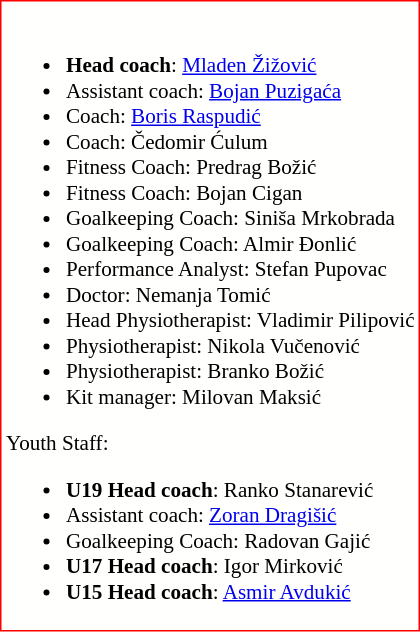<table class="toccolours" style="border: #FF0000 solid 1px; background: #FFFFFD; font-size: 88%">
<tr>
<td><br><ul><li><strong>Head coach</strong>:  <a href='#'>Mladen Žižović</a></li><li>Assistant coach:  <a href='#'>Bojan Puzigaća</a></li><li>Coach:  <a href='#'>Boris Raspudić</a></li><li>Coach:  Čedomir Ćulum</li><li>Fitness Coach:  Predrag Božić</li><li>Fitness Coach:  Bojan Cigan</li><li>Goalkeeping Coach:  Siniša Mrkobrada</li><li>Goalkeeping Coach:  Almir Đonlić</li><li>Performance Analyst:  Stefan Pupovac</li><li>Doctor:  Nemanja Tomić</li><li>Head Physiotherapist:  Vladimir Pilipović</li><li>Physiotherapist:  Nikola Vučenović</li><li>Physiotherapist:  Branko Božić</li><li>Kit manager:  Milovan Maksić</li></ul>Youth Staff:<ul><li><strong>U19 Head coach</strong>:  Ranko Stanarević</li><li>Assistant coach:  <a href='#'>Zoran Dragišić</a></li><li>Goalkeeping Coach:  Radovan Gajić</li><li><strong>U17 Head coach</strong>:  Igor Mirković</li><li><strong>U15 Head coach</strong>:  <a href='#'>Asmir Avdukić</a></li></ul></td>
</tr>
</table>
